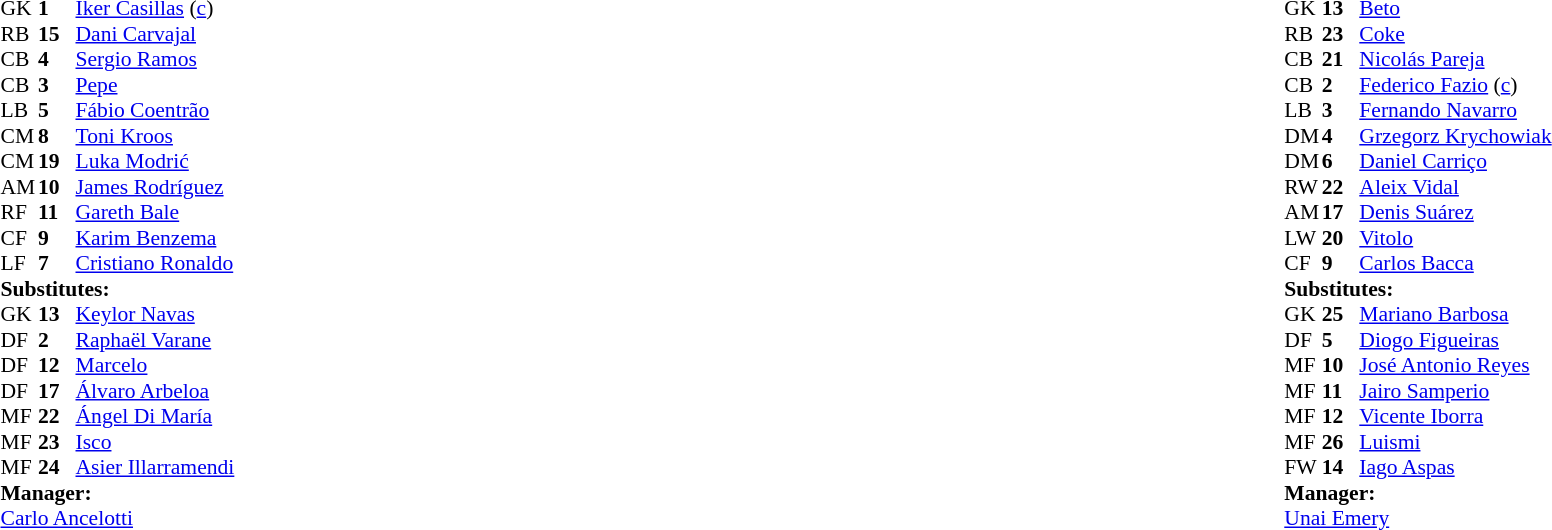<table width="100%">
<tr>
<td valign="top" width="40%"><br><table style="font-size:90%" cellspacing="0" cellpadding="0">
<tr>
<th width=25></th>
<th width=25></th>
</tr>
<tr>
<td>GK</td>
<td><strong>1</strong></td>
<td> <a href='#'>Iker Casillas</a> (<a href='#'>c</a>)</td>
</tr>
<tr>
<td>RB</td>
<td><strong>15</strong></td>
<td> <a href='#'>Dani Carvajal</a></td>
<td></td>
</tr>
<tr>
<td>CB</td>
<td><strong>4</strong></td>
<td> <a href='#'>Sergio Ramos</a></td>
</tr>
<tr>
<td>CB</td>
<td><strong>3</strong></td>
<td> <a href='#'>Pepe</a></td>
</tr>
<tr>
<td>LB</td>
<td><strong>5</strong></td>
<td> <a href='#'>Fábio Coentrão</a></td>
<td></td>
<td></td>
</tr>
<tr>
<td>CM</td>
<td><strong>8</strong></td>
<td> <a href='#'>Toni Kroos</a></td>
<td></td>
</tr>
<tr>
<td>CM</td>
<td><strong>19</strong></td>
<td> <a href='#'>Luka Modrić</a></td>
<td></td>
<td></td>
</tr>
<tr>
<td>AM</td>
<td><strong>10</strong></td>
<td> <a href='#'>James Rodríguez</a></td>
<td></td>
<td></td>
</tr>
<tr>
<td>RF</td>
<td><strong>11</strong></td>
<td> <a href='#'>Gareth Bale</a></td>
</tr>
<tr>
<td>CF</td>
<td><strong>9</strong></td>
<td> <a href='#'>Karim Benzema</a></td>
</tr>
<tr>
<td>LF</td>
<td><strong>7</strong></td>
<td> <a href='#'>Cristiano Ronaldo</a></td>
</tr>
<tr>
<td colspan=3><strong>Substitutes:</strong></td>
</tr>
<tr>
<td>GK</td>
<td><strong>13</strong></td>
<td> <a href='#'>Keylor Navas</a></td>
</tr>
<tr>
<td>DF</td>
<td><strong>2</strong></td>
<td> <a href='#'>Raphaël Varane</a></td>
</tr>
<tr>
<td>DF</td>
<td><strong>12</strong></td>
<td> <a href='#'>Marcelo</a></td>
<td></td>
<td></td>
</tr>
<tr>
<td>DF</td>
<td><strong>17</strong></td>
<td> <a href='#'>Álvaro Arbeloa</a></td>
</tr>
<tr>
<td>MF</td>
<td><strong>22</strong></td>
<td> <a href='#'>Ángel Di María</a></td>
</tr>
<tr>
<td>MF</td>
<td><strong>23</strong></td>
<td> <a href='#'>Isco</a></td>
<td></td>
<td></td>
</tr>
<tr>
<td>MF</td>
<td><strong>24</strong></td>
<td> <a href='#'>Asier Illarramendi</a></td>
<td></td>
<td></td>
</tr>
<tr>
<td colspan=3><strong>Manager:</strong></td>
</tr>
<tr>
<td colspan=4> <a href='#'>Carlo Ancelotti</a></td>
</tr>
</table>
</td>
<td valign="top"></td>
<td valign="top" width="50%"><br><table style="font-size:90%;margin:auto" cellspacing="0" cellpadding="0">
<tr>
<th width=25></th>
<th width=25></th>
</tr>
<tr>
<td>GK</td>
<td><strong>13</strong></td>
<td> <a href='#'>Beto</a></td>
</tr>
<tr>
<td>RB</td>
<td><strong>23</strong></td>
<td> <a href='#'>Coke</a></td>
<td></td>
<td></td>
</tr>
<tr>
<td>CB</td>
<td><strong>21</strong></td>
<td> <a href='#'>Nicolás Pareja</a></td>
</tr>
<tr>
<td>CB</td>
<td><strong>2</strong></td>
<td> <a href='#'>Federico Fazio</a> (<a href='#'>c</a>)</td>
</tr>
<tr>
<td>LB</td>
<td><strong>3</strong></td>
<td> <a href='#'>Fernando Navarro</a></td>
<td></td>
</tr>
<tr>
<td>DM</td>
<td><strong>4</strong></td>
<td> <a href='#'>Grzegorz Krychowiak</a></td>
</tr>
<tr>
<td>DM</td>
<td><strong>6</strong></td>
<td> <a href='#'>Daniel Carriço</a></td>
</tr>
<tr>
<td>RW</td>
<td><strong>22</strong></td>
<td> <a href='#'>Aleix Vidal</a></td>
<td></td>
<td></td>
</tr>
<tr>
<td>AM</td>
<td><strong>17</strong></td>
<td> <a href='#'>Denis Suárez</a></td>
<td></td>
<td></td>
</tr>
<tr>
<td>LW</td>
<td><strong>20</strong></td>
<td> <a href='#'>Vitolo</a></td>
<td></td>
</tr>
<tr>
<td>CF</td>
<td><strong>9</strong></td>
<td> <a href='#'>Carlos Bacca</a></td>
</tr>
<tr>
<td colspan=3><strong>Substitutes:</strong></td>
</tr>
<tr>
<td>GK</td>
<td><strong>25</strong></td>
<td> <a href='#'>Mariano Barbosa</a></td>
</tr>
<tr>
<td>DF</td>
<td><strong>5</strong></td>
<td> <a href='#'>Diogo Figueiras</a></td>
<td></td>
<td></td>
</tr>
<tr>
<td>MF</td>
<td><strong>10</strong></td>
<td> <a href='#'>José Antonio Reyes</a></td>
<td></td>
<td></td>
</tr>
<tr>
<td>MF</td>
<td><strong>11</strong></td>
<td> <a href='#'>Jairo Samperio</a></td>
</tr>
<tr>
<td>MF</td>
<td><strong>12</strong></td>
<td> <a href='#'>Vicente Iborra</a></td>
</tr>
<tr>
<td>MF</td>
<td><strong>26</strong></td>
<td> <a href='#'>Luismi</a></td>
</tr>
<tr>
<td>FW</td>
<td><strong>14</strong></td>
<td> <a href='#'>Iago Aspas</a></td>
<td></td>
<td></td>
</tr>
<tr>
<td colspan=3><strong>Manager:</strong></td>
</tr>
<tr>
<td colspan=4> <a href='#'>Unai Emery</a></td>
</tr>
</table>
</td>
</tr>
</table>
